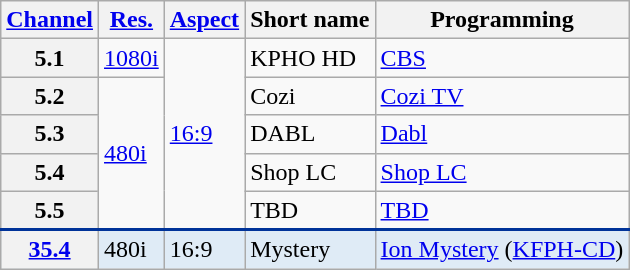<table class="wikitable">
<tr>
<th scope="col"><a href='#'>Channel</a></th>
<th scope="col"><a href='#'>Res.</a></th>
<th scope="col"><a href='#'>Aspect</a></th>
<th scope="col">Short name</th>
<th scope="col">Programming</th>
</tr>
<tr>
<th scope="row">5.1</th>
<td><a href='#'>1080i</a></td>
<td rowspan=5><a href='#'>16:9</a></td>
<td>KPHO HD</td>
<td><a href='#'>CBS</a></td>
</tr>
<tr>
<th scope="row">5.2</th>
<td rowspan=4><a href='#'>480i</a></td>
<td>Cozi</td>
<td><a href='#'>Cozi TV</a></td>
</tr>
<tr>
<th scope="row">5.3</th>
<td>DABL</td>
<td><a href='#'>Dabl</a></td>
</tr>
<tr>
<th scope="row">5.4</th>
<td>Shop LC</td>
<td><a href='#'>Shop LC</a></td>
</tr>
<tr>
<th scope="row">5.5</th>
<td>TBD</td>
<td><a href='#'>TBD</a></td>
</tr>
<tr style="background-color:#DFEBF6; border-top: 2px solid #003399;">
<th scope="row"><a href='#'>35.4</a></th>
<td>480i</td>
<td>16:9</td>
<td>Mystery</td>
<td><a href='#'>Ion Mystery</a> (<a href='#'>KFPH-CD</a>)</td>
</tr>
</table>
